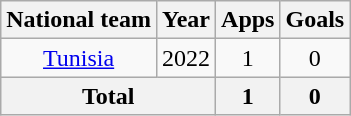<table class=wikitable style=text-align:center>
<tr>
<th>National team</th>
<th>Year</th>
<th>Apps</th>
<th>Goals</th>
</tr>
<tr>
<td><a href='#'>Tunisia</a></td>
<td>2022</td>
<td>1</td>
<td>0</td>
</tr>
<tr>
<th colspan="2">Total</th>
<th>1</th>
<th>0</th>
</tr>
</table>
